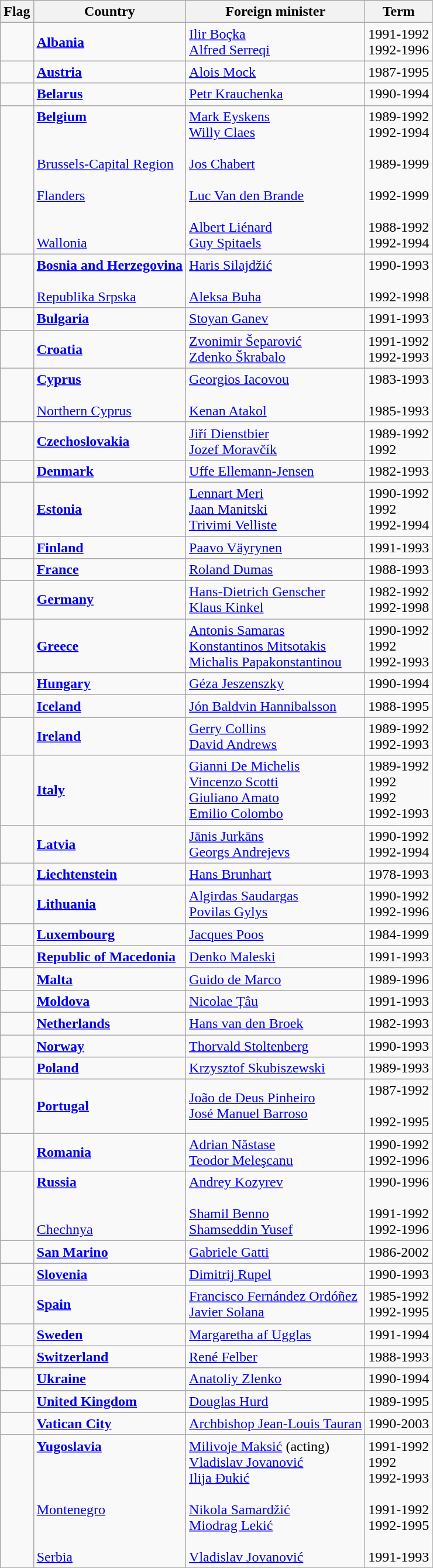<table class="wikitable">
<tr>
<th>Flag</th>
<th>Country</th>
<th>Foreign minister</th>
<th>Term</th>
</tr>
<tr>
<td></td>
<td><strong><a href='#'>Albania</a></strong></td>
<td><a href='#'>Ilir Boçka</a><br><a href='#'>Alfred Serreqi</a></td>
<td>1991-1992<br>1992-1996</td>
</tr>
<tr>
<td></td>
<td><strong><a href='#'>Austria</a></strong></td>
<td><a href='#'>Alois Mock</a></td>
<td>1987-1995</td>
</tr>
<tr>
<td></td>
<td><strong><a href='#'>Belarus</a></strong></td>
<td><a href='#'>Petr Krauchenka</a></td>
<td>1990-1994</td>
</tr>
<tr>
<td><br><br><br><br><br><br><br><br></td>
<td><strong><a href='#'>Belgium</a></strong><br><br><br><a href='#'>Brussels-Capital Region</a><br><br><a href='#'>Flanders</a><br><br><br><a href='#'>Wallonia</a></td>
<td><a href='#'>Mark Eyskens</a><br><a href='#'>Willy Claes</a><br><br><a href='#'>Jos Chabert</a><br><br><a href='#'>Luc Van den Brande</a><br><br><a href='#'>Albert Liénard</a><br><a href='#'>Guy Spitaels</a></td>
<td>1989-1992<br>1992-1994<br><br>1989-1999<br><br>1992-1999<br><br>1988-1992<br>1992-1994</td>
</tr>
<tr>
<td><br><br></td>
<td><strong><a href='#'>Bosnia and Herzegovina</a></strong><br><br><a href='#'>Republika Srpska</a></td>
<td><a href='#'>Haris Silajdžić</a><br><br><a href='#'>Aleksa Buha</a></td>
<td>1990-1993<br><br>1992-1998</td>
</tr>
<tr>
<td></td>
<td><strong><a href='#'>Bulgaria</a></strong></td>
<td><a href='#'>Stoyan Ganev</a></td>
<td>1991-1993</td>
</tr>
<tr>
<td></td>
<td><strong><a href='#'>Croatia</a></strong></td>
<td><a href='#'>Zvonimir Šeparović</a><br><a href='#'>Zdenko Škrabalo</a></td>
<td>1991-1992<br>1992-1993</td>
</tr>
<tr>
<td><br><br></td>
<td><strong><a href='#'>Cyprus</a></strong><br><br><a href='#'>Northern Cyprus</a></td>
<td><a href='#'>Georgios Iacovou</a><br><br><a href='#'>Kenan Atakol</a></td>
<td>1983-1993<br><br>1985-1993</td>
</tr>
<tr>
<td></td>
<td><strong><a href='#'>Czechoslovakia</a></strong></td>
<td><a href='#'>Jiří Dienstbier</a><br><a href='#'>Jozef Moravčík</a></td>
<td>1989-1992<br>1992</td>
</tr>
<tr>
<td></td>
<td><strong><a href='#'>Denmark</a></strong></td>
<td><a href='#'>Uffe Ellemann-Jensen</a></td>
<td>1982-1993</td>
</tr>
<tr>
<td></td>
<td><strong><a href='#'>Estonia</a></strong></td>
<td><a href='#'>Lennart Meri</a><br><a href='#'>Jaan Manitski</a><br><a href='#'>Trivimi Velliste</a></td>
<td>1990-1992<br>1992<br>1992-1994</td>
</tr>
<tr>
<td></td>
<td><strong><a href='#'>Finland</a></strong></td>
<td><a href='#'>Paavo Väyrynen</a></td>
<td>1991-1993</td>
</tr>
<tr>
<td></td>
<td><strong><a href='#'>France</a></strong></td>
<td><a href='#'>Roland Dumas</a></td>
<td>1988-1993</td>
</tr>
<tr>
<td></td>
<td><strong><a href='#'>Germany</a></strong></td>
<td><a href='#'>Hans-Dietrich Genscher</a><br><a href='#'>Klaus Kinkel</a></td>
<td>1982-1992<br>1992-1998</td>
</tr>
<tr>
<td></td>
<td><strong><a href='#'>Greece</a></strong></td>
<td><a href='#'>Antonis Samaras</a><br><a href='#'>Konstantinos Mitsotakis</a><br><a href='#'>Michalis Papakonstantinou</a></td>
<td>1990-1992<br>1992<br>1992-1993</td>
</tr>
<tr>
<td></td>
<td><strong><a href='#'>Hungary</a></strong></td>
<td><a href='#'>Géza Jeszenszky</a></td>
<td>1990-1994</td>
</tr>
<tr>
<td></td>
<td><strong><a href='#'>Iceland</a></strong></td>
<td><a href='#'>Jón Baldvin Hannibalsson</a></td>
<td>1988-1995</td>
</tr>
<tr>
<td></td>
<td><strong><a href='#'>Ireland</a></strong></td>
<td><a href='#'>Gerry Collins</a><br><a href='#'>David Andrews</a></td>
<td>1989-1992<br>1992-1993</td>
</tr>
<tr>
<td></td>
<td><strong><a href='#'>Italy</a></strong></td>
<td><a href='#'>Gianni De Michelis</a><br><a href='#'>Vincenzo Scotti</a><br><a href='#'>Giuliano Amato</a><br><a href='#'>Emilio Colombo</a></td>
<td>1989-1992<br>1992<br>1992<br>1992-1993</td>
</tr>
<tr>
<td></td>
<td><strong><a href='#'>Latvia</a></strong></td>
<td><a href='#'>Jānis Jurkāns</a><br><a href='#'>Georgs Andrejevs</a></td>
<td>1990-1992<br>1992-1994</td>
</tr>
<tr>
<td></td>
<td><strong><a href='#'>Liechtenstein</a></strong></td>
<td><a href='#'>Hans Brunhart</a></td>
<td>1978-1993</td>
</tr>
<tr>
<td></td>
<td><strong><a href='#'>Lithuania</a></strong></td>
<td><a href='#'>Algirdas Saudargas</a><br><a href='#'>Povilas Gylys</a></td>
<td>1990-1992<br>1992-1996</td>
</tr>
<tr>
<td></td>
<td><strong><a href='#'>Luxembourg</a></strong></td>
<td><a href='#'>Jacques Poos</a></td>
<td>1984-1999</td>
</tr>
<tr>
<td></td>
<td><strong><a href='#'>Republic of Macedonia</a></strong></td>
<td><a href='#'>Denko Maleski</a></td>
<td>1991-1993</td>
</tr>
<tr>
<td></td>
<td><strong><a href='#'>Malta</a></strong></td>
<td><a href='#'>Guido de Marco</a></td>
<td>1989-1996</td>
</tr>
<tr>
<td></td>
<td><strong><a href='#'>Moldova</a></strong></td>
<td><a href='#'>Nicolae Țâu</a></td>
<td>1991-1993</td>
</tr>
<tr>
<td></td>
<td><strong><a href='#'>Netherlands</a></strong></td>
<td><a href='#'>Hans van den Broek</a></td>
<td>1982-1993</td>
</tr>
<tr>
<td></td>
<td><strong><a href='#'>Norway</a></strong></td>
<td><a href='#'>Thorvald Stoltenberg</a></td>
<td>1990-1993</td>
</tr>
<tr>
<td></td>
<td><strong><a href='#'>Poland</a></strong></td>
<td><a href='#'>Krzysztof Skubiszewski</a></td>
<td>1989-1993</td>
</tr>
<tr>
<td></td>
<td><strong><a href='#'>Portugal</a></strong></td>
<td><a href='#'>João de Deus Pinheiro</a><br><a href='#'>José Manuel Barroso</a></td>
<td>1987-1992<br><br>1992-1995</td>
</tr>
<tr>
<td></td>
<td><strong><a href='#'>Romania</a></strong></td>
<td><a href='#'>Adrian Năstase</a><br><a href='#'>Teodor Meleşcanu</a></td>
<td>1990-1992<br>1992-1996</td>
</tr>
<tr>
<td><br><br><br></td>
<td><strong><a href='#'>Russia</a></strong><br><br><br><a href='#'>Chechnya</a></td>
<td><a href='#'>Andrey Kozyrev</a><br><br><a href='#'>Shamil Benno</a><br><a href='#'>Shamseddin Yusef</a></td>
<td>1990-1996<br><br>1991-1992<br>1992-1996</td>
</tr>
<tr>
<td></td>
<td><strong><a href='#'>San Marino</a></strong></td>
<td><a href='#'>Gabriele Gatti</a></td>
<td>1986-2002</td>
</tr>
<tr>
<td></td>
<td><strong><a href='#'>Slovenia</a></strong></td>
<td><a href='#'>Dimitrij Rupel</a></td>
<td>1990-1993</td>
</tr>
<tr>
<td></td>
<td><strong><a href='#'>Spain</a></strong></td>
<td><a href='#'>Francisco Fernández Ordóñez</a><br><a href='#'>Javier Solana</a></td>
<td>1985-1992<br>1992-1995</td>
</tr>
<tr>
<td></td>
<td><strong><a href='#'>Sweden</a></strong></td>
<td><a href='#'>Margaretha af Ugglas</a></td>
<td>1991-1994</td>
</tr>
<tr>
<td></td>
<td><strong><a href='#'>Switzerland</a></strong></td>
<td><a href='#'>René Felber</a></td>
<td>1988-1993</td>
</tr>
<tr>
<td></td>
<td><strong><a href='#'>Ukraine</a></strong></td>
<td><a href='#'>Anatoliy Zlenko</a></td>
<td>1990-1994</td>
</tr>
<tr>
<td></td>
<td><strong><a href='#'>United Kingdom</a></strong></td>
<td><a href='#'>Douglas Hurd</a></td>
<td>1989-1995</td>
</tr>
<tr>
<td></td>
<td><strong><a href='#'>Vatican City</a></strong></td>
<td><a href='#'>Archbishop Jean-Louis Tauran</a></td>
<td>1990-2003</td>
</tr>
<tr>
<td><br><br><br><br><br><br><br></td>
<td><strong><a href='#'>Yugoslavia</a></strong><br><br><br><br><a href='#'>Montenegro</a><br><br><br><a href='#'>Serbia</a></td>
<td><a href='#'>Milivoje Maksić</a> (acting)<br><a href='#'>Vladislav Jovanović</a><br><a href='#'>Ilija Đukić</a><br><br><a href='#'>Nikola Samardžić</a><br><a href='#'>Miodrag Lekić</a><br><br><a href='#'>Vladislav Jovanović</a></td>
<td>1991-1992<br>1992<br>1992-1993<br><br>1991-1992<br>1992-1995<br><br>1991-1993</td>
</tr>
<tr>
</tr>
</table>
